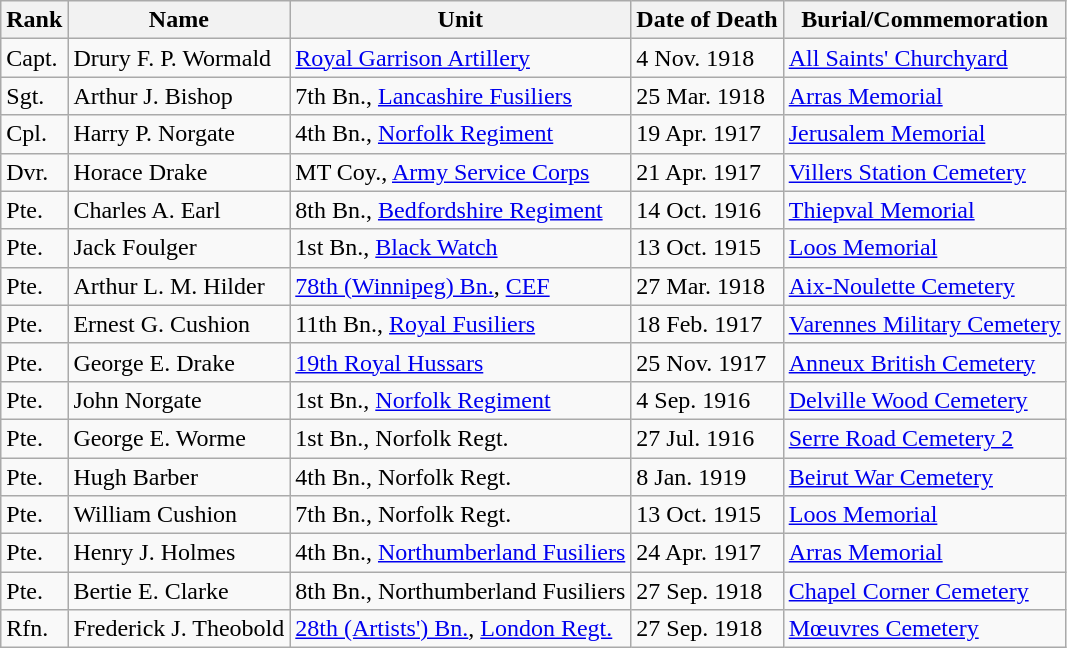<table class="wikitable">
<tr>
<th>Rank</th>
<th>Name</th>
<th>Unit</th>
<th>Date of Death</th>
<th>Burial/Commemoration</th>
</tr>
<tr>
<td>Capt.</td>
<td>Drury F. P. Wormald</td>
<td><a href='#'>Royal Garrison Artillery</a></td>
<td>4 Nov. 1918</td>
<td><a href='#'>All Saints' Churchyard</a></td>
</tr>
<tr>
<td>Sgt.</td>
<td>Arthur J. Bishop</td>
<td>7th Bn., <a href='#'>Lancashire Fusiliers</a></td>
<td>25 Mar. 1918</td>
<td><a href='#'>Arras Memorial</a></td>
</tr>
<tr>
<td>Cpl.</td>
<td>Harry P. Norgate</td>
<td>4th Bn., <a href='#'>Norfolk Regiment</a></td>
<td>19 Apr. 1917</td>
<td><a href='#'>Jerusalem Memorial</a></td>
</tr>
<tr>
<td>Dvr.</td>
<td>Horace Drake</td>
<td>MT Coy., <a href='#'>Army Service Corps</a></td>
<td>21 Apr. 1917</td>
<td><a href='#'>Villers Station Cemetery</a></td>
</tr>
<tr>
<td>Pte.</td>
<td>Charles A. Earl</td>
<td>8th Bn., <a href='#'>Bedfordshire Regiment</a></td>
<td>14 Oct. 1916</td>
<td><a href='#'>Thiepval Memorial</a></td>
</tr>
<tr>
<td>Pte.</td>
<td>Jack Foulger</td>
<td>1st Bn., <a href='#'>Black Watch</a></td>
<td>13 Oct. 1915</td>
<td><a href='#'>Loos Memorial</a></td>
</tr>
<tr>
<td>Pte.</td>
<td>Arthur L. M. Hilder</td>
<td><a href='#'>78th (Winnipeg) Bn.</a>, <a href='#'>CEF</a></td>
<td>27 Mar. 1918</td>
<td><a href='#'>Aix-Noulette Cemetery</a></td>
</tr>
<tr>
<td>Pte.</td>
<td>Ernest G. Cushion</td>
<td>11th Bn., <a href='#'>Royal Fusiliers</a></td>
<td>18 Feb. 1917</td>
<td><a href='#'>Varennes Military Cemetery</a></td>
</tr>
<tr>
<td>Pte.</td>
<td>George E. Drake</td>
<td><a href='#'>19th Royal Hussars</a></td>
<td>25 Nov. 1917</td>
<td><a href='#'>Anneux British Cemetery</a></td>
</tr>
<tr>
<td>Pte.</td>
<td>John Norgate</td>
<td>1st Bn., <a href='#'>Norfolk Regiment</a></td>
<td>4 Sep. 1916</td>
<td><a href='#'>Delville Wood Cemetery</a></td>
</tr>
<tr>
<td>Pte.</td>
<td>George E. Worme</td>
<td>1st Bn., Norfolk Regt.</td>
<td>27 Jul. 1916</td>
<td><a href='#'>Serre Road Cemetery 2</a></td>
</tr>
<tr>
<td>Pte.</td>
<td>Hugh Barber</td>
<td>4th Bn., Norfolk Regt.</td>
<td>8 Jan. 1919</td>
<td><a href='#'>Beirut War Cemetery</a></td>
</tr>
<tr>
<td>Pte.</td>
<td>William Cushion</td>
<td>7th Bn., Norfolk Regt.</td>
<td>13 Oct. 1915</td>
<td><a href='#'>Loos Memorial</a></td>
</tr>
<tr>
<td>Pte.</td>
<td>Henry J. Holmes</td>
<td>4th Bn., <a href='#'>Northumberland Fusiliers</a></td>
<td>24 Apr. 1917</td>
<td><a href='#'>Arras Memorial</a></td>
</tr>
<tr>
<td>Pte.</td>
<td>Bertie E. Clarke</td>
<td>8th Bn., Northumberland Fusiliers</td>
<td>27 Sep. 1918</td>
<td><a href='#'>Chapel Corner Cemetery</a></td>
</tr>
<tr>
<td>Rfn.</td>
<td>Frederick J. Theobold</td>
<td><a href='#'>28th (Artists') Bn.</a>, <a href='#'>London Regt.</a></td>
<td>27 Sep. 1918</td>
<td><a href='#'>Mœuvres Cemetery</a></td>
</tr>
</table>
